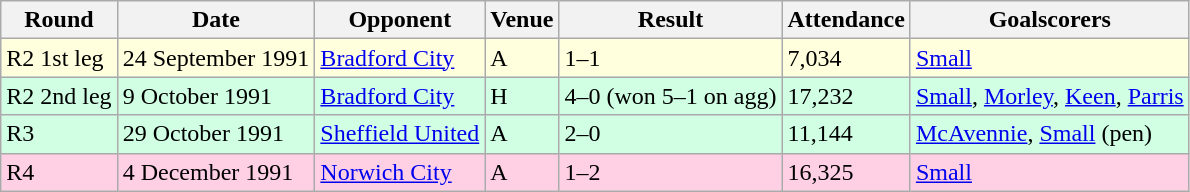<table class="wikitable">
<tr>
<th>Round</th>
<th>Date</th>
<th>Opponent</th>
<th>Venue</th>
<th>Result</th>
<th>Attendance</th>
<th>Goalscorers</th>
</tr>
<tr style="background-color: #ffffdd;">
<td>R2 1st leg</td>
<td>24 September 1991</td>
<td><a href='#'>Bradford City</a></td>
<td>A</td>
<td>1–1</td>
<td>7,034</td>
<td><a href='#'>Small</a></td>
</tr>
<tr style="background-color: #d0ffe3;">
<td>R2 2nd leg</td>
<td>9 October 1991</td>
<td><a href='#'>Bradford City</a></td>
<td>H</td>
<td>4–0 (won 5–1 on agg)</td>
<td>17,232</td>
<td><a href='#'>Small</a>, <a href='#'>Morley</a>, <a href='#'>Keen</a>, <a href='#'>Parris</a></td>
</tr>
<tr style="background-color: #d0ffe3;">
<td>R3</td>
<td>29 October 1991</td>
<td><a href='#'>Sheffield United</a></td>
<td>A</td>
<td>2–0</td>
<td>11,144</td>
<td><a href='#'>McAvennie</a>, <a href='#'>Small</a> (pen)</td>
</tr>
<tr style="background-color: #ffd0e3;">
<td>R4</td>
<td>4 December 1991</td>
<td><a href='#'>Norwich City</a></td>
<td>A</td>
<td>1–2</td>
<td>16,325</td>
<td><a href='#'>Small</a></td>
</tr>
</table>
